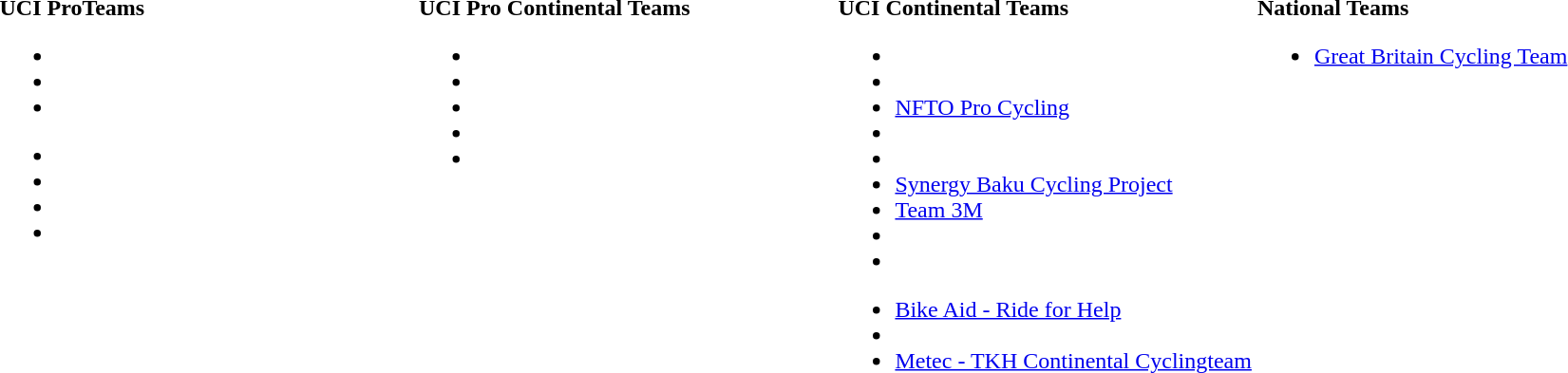<table>
<tr>
<td valign="top" width=25%><strong>UCI ProTeams</strong><br><ul><li></li><li></li><li></li></ul><ul><li></li><li></li><li></li><li></li></ul></td>
<td valign="top" width=25%><strong>UCI Pro Continental Teams</strong><br><ul><li></li><li></li><li></li><li></li><li></li></ul></td>
<td valign="top" width=25%><strong>UCI Continental Teams</strong><br><ul><li></li><li></li><li><a href='#'>NFTO Pro Cycling</a></li><li></li><li></li><li><a href='#'>Synergy Baku Cycling Project</a></li><li><a href='#'>Team 3M</a></li><li></li><li></li></ul><ul><li><a href='#'>Bike Aid - Ride for Help</a> </li><li> </li><li><a href='#'>Metec - TKH Continental Cyclingteam</a> </li></ul></td>
<td valign="top" width=25%><strong>National Teams</strong><br><ul><li><a href='#'>Great Britain Cycling Team</a></li></ul></td>
</tr>
</table>
